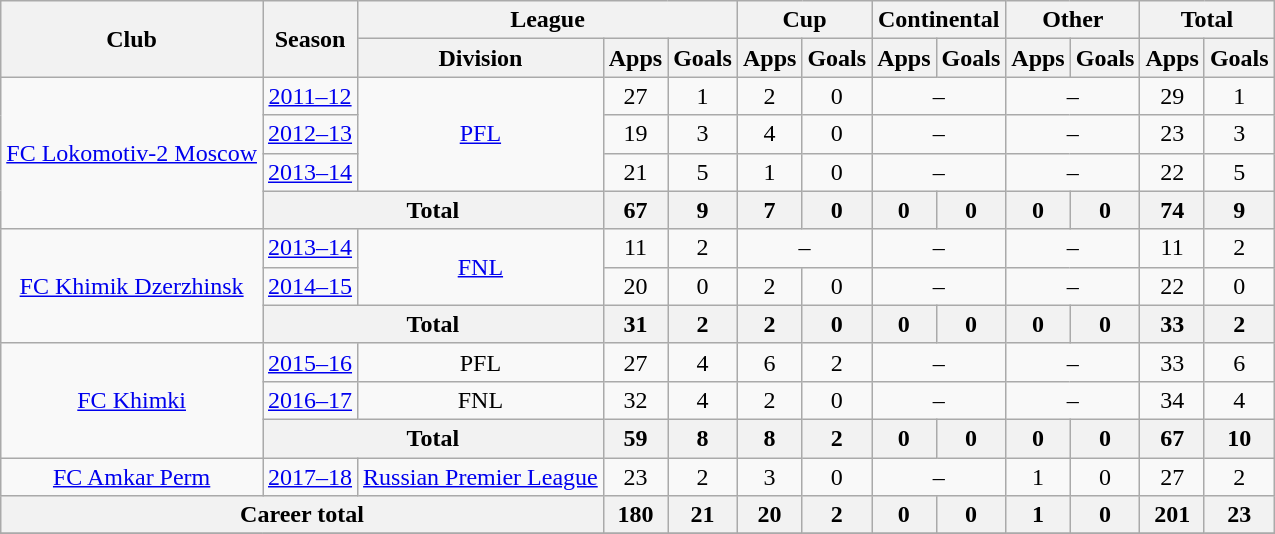<table class="wikitable" style="text-align: center;">
<tr>
<th rowspan=2>Club</th>
<th rowspan=2>Season</th>
<th colspan=3>League</th>
<th colspan=2>Cup</th>
<th colspan=2>Continental</th>
<th colspan=2>Other</th>
<th colspan=2>Total</th>
</tr>
<tr>
<th>Division</th>
<th>Apps</th>
<th>Goals</th>
<th>Apps</th>
<th>Goals</th>
<th>Apps</th>
<th>Goals</th>
<th>Apps</th>
<th>Goals</th>
<th>Apps</th>
<th>Goals</th>
</tr>
<tr>
<td rowspan=4><a href='#'>FC Lokomotiv-2 Moscow</a></td>
<td><a href='#'>2011–12</a></td>
<td rowspan=3><a href='#'>PFL</a></td>
<td>27</td>
<td>1</td>
<td>2</td>
<td>0</td>
<td colspan=2>–</td>
<td colspan=2>–</td>
<td>29</td>
<td>1</td>
</tr>
<tr>
<td><a href='#'>2012–13</a></td>
<td>19</td>
<td>3</td>
<td>4</td>
<td>0</td>
<td colspan=2>–</td>
<td colspan=2>–</td>
<td>23</td>
<td>3</td>
</tr>
<tr>
<td><a href='#'>2013–14</a></td>
<td>21</td>
<td>5</td>
<td>1</td>
<td>0</td>
<td colspan=2>–</td>
<td colspan=2>–</td>
<td>22</td>
<td>5</td>
</tr>
<tr>
<th colspan=2>Total</th>
<th>67</th>
<th>9</th>
<th>7</th>
<th>0</th>
<th>0</th>
<th>0</th>
<th>0</th>
<th>0</th>
<th>74</th>
<th>9</th>
</tr>
<tr>
<td rowspan=3><a href='#'>FC Khimik Dzerzhinsk</a></td>
<td><a href='#'>2013–14</a></td>
<td rowspan=2><a href='#'>FNL</a></td>
<td>11</td>
<td>2</td>
<td colspan=2>–</td>
<td colspan=2>–</td>
<td colspan=2>–</td>
<td>11</td>
<td>2</td>
</tr>
<tr>
<td><a href='#'>2014–15</a></td>
<td>20</td>
<td>0</td>
<td>2</td>
<td>0</td>
<td colspan=2>–</td>
<td colspan=2>–</td>
<td>22</td>
<td>0</td>
</tr>
<tr>
<th colspan=2>Total</th>
<th>31</th>
<th>2</th>
<th>2</th>
<th>0</th>
<th>0</th>
<th>0</th>
<th>0</th>
<th>0</th>
<th>33</th>
<th>2</th>
</tr>
<tr>
<td rowspan=3><a href='#'>FC Khimki</a></td>
<td><a href='#'>2015–16</a></td>
<td>PFL</td>
<td>27</td>
<td>4</td>
<td>6</td>
<td>2</td>
<td colspan=2>–</td>
<td colspan=2>–</td>
<td>33</td>
<td>6</td>
</tr>
<tr>
<td><a href='#'>2016–17</a></td>
<td>FNL</td>
<td>32</td>
<td>4</td>
<td>2</td>
<td>0</td>
<td colspan=2>–</td>
<td colspan=2>–</td>
<td>34</td>
<td>4</td>
</tr>
<tr>
<th colspan=2>Total</th>
<th>59</th>
<th>8</th>
<th>8</th>
<th>2</th>
<th>0</th>
<th>0</th>
<th>0</th>
<th>0</th>
<th>67</th>
<th>10</th>
</tr>
<tr>
<td><a href='#'>FC Amkar Perm</a></td>
<td><a href='#'>2017–18</a></td>
<td><a href='#'>Russian Premier League</a></td>
<td>23</td>
<td>2</td>
<td>3</td>
<td>0</td>
<td colspan=2>–</td>
<td>1</td>
<td>0</td>
<td>27</td>
<td>2</td>
</tr>
<tr>
<th colspan=3>Career total</th>
<th>180</th>
<th>21</th>
<th>20</th>
<th>2</th>
<th>0</th>
<th>0</th>
<th>1</th>
<th>0</th>
<th>201</th>
<th>23</th>
</tr>
<tr>
</tr>
</table>
